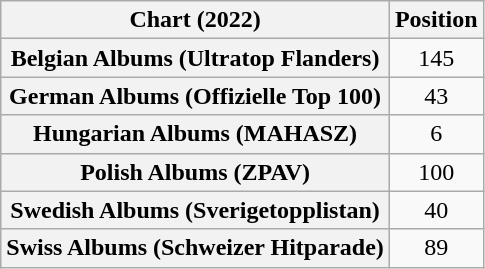<table class="wikitable sortable plainrowheaders" style="text-align:center">
<tr>
<th scope="col">Chart (2022)</th>
<th scope="col">Position</th>
</tr>
<tr>
<th scope="row">Belgian Albums (Ultratop Flanders)</th>
<td>145</td>
</tr>
<tr>
<th scope="row">German Albums (Offizielle Top 100)</th>
<td>43</td>
</tr>
<tr>
<th scope="row">Hungarian Albums (MAHASZ)</th>
<td>6</td>
</tr>
<tr>
<th scope="row">Polish Albums (ZPAV)</th>
<td>100</td>
</tr>
<tr>
<th scope="row">Swedish Albums (Sverigetopplistan)</th>
<td>40</td>
</tr>
<tr>
<th scope="row">Swiss Albums (Schweizer Hitparade)</th>
<td>89</td>
</tr>
</table>
